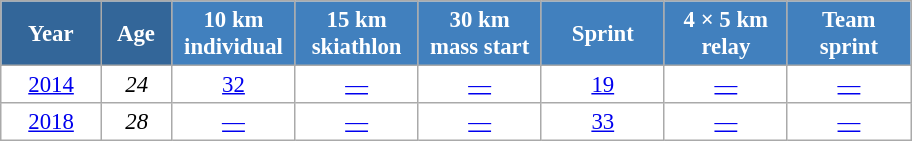<table class="wikitable" style="font-size:95%; text-align:center; border:gray solid 1px; background:#fff;">
<tr>
<th style="background:#369; color:white; width:60px;"> Year </th>
<th style="background:#369; color:white; width:40px;"> Age </th>
<th style="background-color:#4180be; color:white; width:75px;"> 10 km <br> individual </th>
<th style="background-color:#4180be; color:white; width:75px;"> 15 km <br> skiathlon </th>
<th style="background-color:#4180be; color:white; width:75px;"> 30 km <br> mass start </th>
<th style="background-color:#4180be; color:white; width:75px;"> Sprint </th>
<th style="background-color:#4180be; color:white; width:75px;"> 4 × 5 km <br> relay </th>
<th style="background-color:#4180be; color:white; width:75px;"> Team <br> sprint </th>
</tr>
<tr>
<td><a href='#'>2014</a></td>
<td><em>24</em></td>
<td><a href='#'>32</a></td>
<td><a href='#'>—</a></td>
<td><a href='#'>—</a></td>
<td><a href='#'>19</a></td>
<td><a href='#'>—</a></td>
<td><a href='#'>—</a></td>
</tr>
<tr>
<td><a href='#'>2018</a></td>
<td><em>28</em></td>
<td><a href='#'>—</a></td>
<td><a href='#'>—</a></td>
<td><a href='#'>—</a></td>
<td><a href='#'>33</a></td>
<td><a href='#'>—</a></td>
<td><a href='#'>—</a></td>
</tr>
</table>
